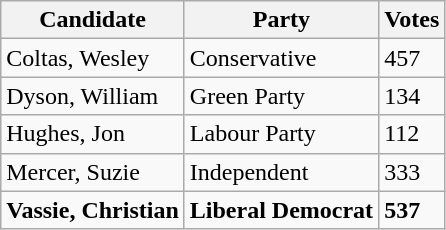<table class="wikitable">
<tr>
<th>Candidate</th>
<th>Party</th>
<th>Votes</th>
</tr>
<tr>
<td>Coltas, Wesley</td>
<td>Conservative</td>
<td>457</td>
</tr>
<tr>
<td>Dyson, William</td>
<td>Green Party</td>
<td>134</td>
</tr>
<tr>
<td>Hughes, Jon</td>
<td>Labour Party</td>
<td>112</td>
</tr>
<tr>
<td>Mercer, Suzie</td>
<td>Independent</td>
<td>333</td>
</tr>
<tr>
<td><strong>Vassie, Christian</strong></td>
<td><strong>Liberal Democrat</strong></td>
<td><strong>537</strong></td>
</tr>
</table>
